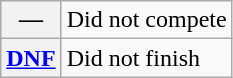<table class="wikitable">
<tr>
<th scope="row">—</th>
<td>Did not compete</td>
</tr>
<tr>
<th scope="row"><a href='#'>DNF</a></th>
<td>Did not finish</td>
</tr>
</table>
